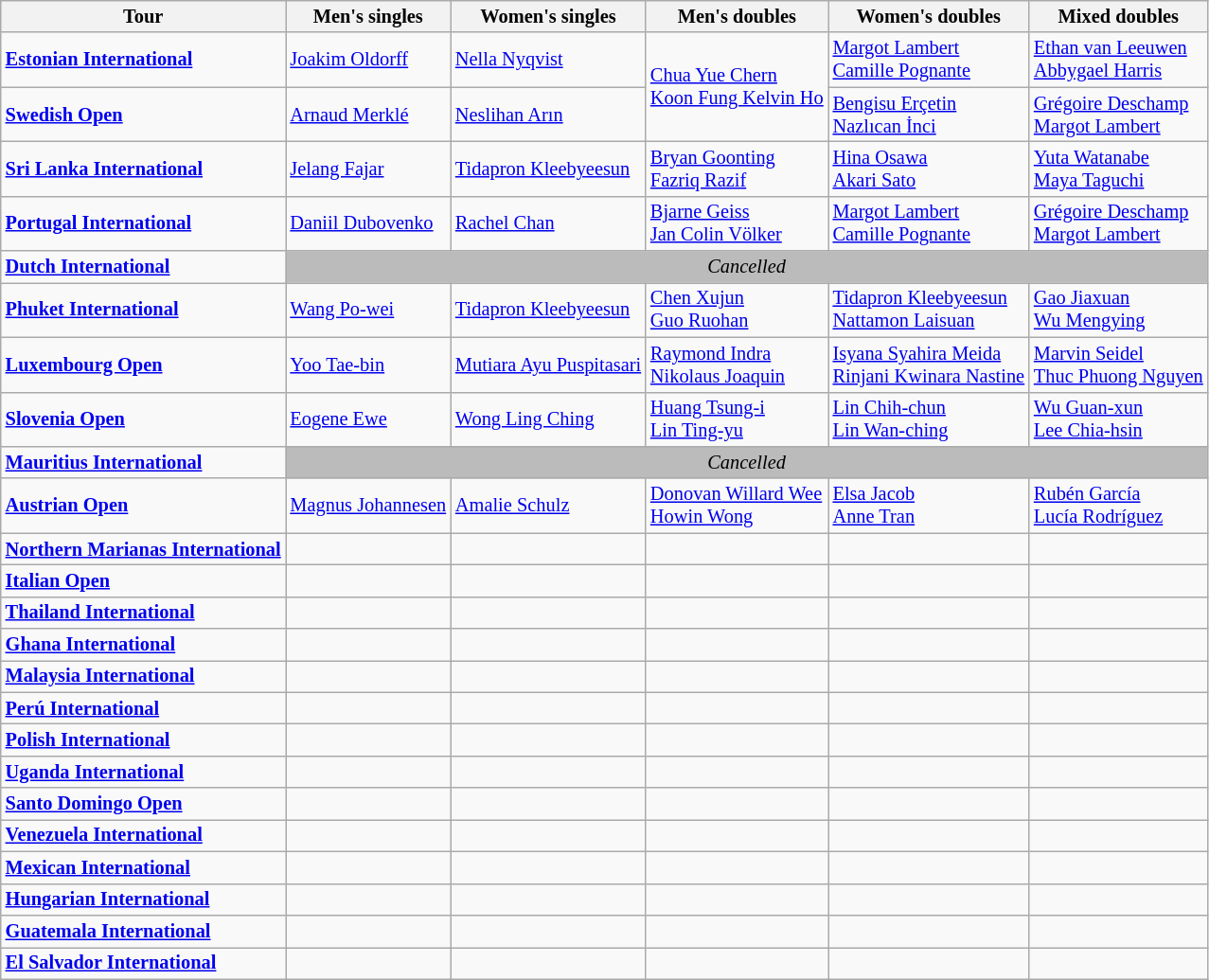<table class="wikitable" style="font-size:85%">
<tr>
<th>Tour</th>
<th>Men's singles</th>
<th>Women's singles</th>
<th>Men's doubles</th>
<th>Women's doubles</th>
<th>Mixed doubles</th>
</tr>
<tr>
<td nowrap=> <strong><a href='#'>Estonian International</a></strong></td>
<td> <a href='#'>Joakim Oldorff</a></td>
<td> <a href='#'>Nella Nyqvist</a></td>
<td rowspan="2"> <a href='#'>Chua Yue Chern</a><br> <a href='#'>Koon Fung Kelvin Ho</a></td>
<td> <a href='#'>Margot Lambert</a><br> <a href='#'>Camille Pognante</a></td>
<td> <a href='#'>Ethan van Leeuwen</a><br> <a href='#'>Abbygael Harris</a></td>
</tr>
<tr>
<td> <strong><a href='#'>Swedish Open</a></strong></td>
<td> <a href='#'>Arnaud Merklé</a></td>
<td> <a href='#'>Neslihan Arın</a></td>
<td> <a href='#'>Bengisu Erçetin</a><br> <a href='#'>Nazlıcan İnci</a></td>
<td> <a href='#'>Grégoire Deschamp</a><br> <a href='#'>Margot Lambert</a></td>
</tr>
<tr>
<td> <strong><a href='#'>Sri Lanka International</a></strong></td>
<td> <a href='#'>Jelang Fajar</a></td>
<td> <a href='#'>Tidapron Kleebyeesun</a></td>
<td> <a href='#'>Bryan Goonting</a><br> <a href='#'>Fazriq Razif</a></td>
<td> <a href='#'>Hina Osawa</a><br> <a href='#'>Akari Sato</a></td>
<td> <a href='#'>Yuta Watanabe</a><br> <a href='#'>Maya Taguchi</a></td>
</tr>
<tr>
<td> <strong><a href='#'>Portugal International</a></strong></td>
<td> <a href='#'>Daniil Dubovenko</a></td>
<td> <a href='#'>Rachel Chan</a></td>
<td> <a href='#'>Bjarne Geiss</a><br> <a href='#'>Jan Colin Völker</a></td>
<td> <a href='#'>Margot Lambert</a><br> <a href='#'>Camille Pognante</a></td>
<td> <a href='#'>Grégoire Deschamp</a><br> <a href='#'>Margot Lambert</a></td>
</tr>
<tr>
<td> <strong><a href='#'>Dutch International</a></strong></td>
<td align="center" bgcolor="#BBBBBB" colspan="5"><em>Cancelled</em></td>
</tr>
<tr>
<td> <strong><a href='#'>Phuket International</a></strong></td>
<td> <a href='#'>Wang Po-wei</a></td>
<td> <a href='#'>Tidapron Kleebyeesun</a></td>
<td> <a href='#'>Chen Xujun</a><br> <a href='#'>Guo Ruohan</a></td>
<td> <a href='#'>Tidapron Kleebyeesun</a><br> <a href='#'>Nattamon Laisuan</a></td>
<td> <a href='#'>Gao Jiaxuan</a><br> <a href='#'>Wu Mengying</a></td>
</tr>
<tr>
<td> <strong><a href='#'>Luxembourg Open</a></strong></td>
<td> <a href='#'>Yoo Tae-bin</a></td>
<td> <a href='#'>Mutiara Ayu Puspitasari</a></td>
<td> <a href='#'>Raymond Indra</a><br> <a href='#'>Nikolaus Joaquin</a></td>
<td> <a href='#'>Isyana Syahira Meida</a><br> <a href='#'>Rinjani Kwinara Nastine</a></td>
<td> <a href='#'>Marvin Seidel</a><br> <a href='#'>Thuc Phuong Nguyen</a></td>
</tr>
<tr>
<td> <strong><a href='#'>Slovenia Open</a></strong></td>
<td> <a href='#'>Eogene Ewe</a></td>
<td> <a href='#'>Wong Ling Ching</a></td>
<td> <a href='#'>Huang Tsung-i</a><br> <a href='#'>Lin Ting-yu</a></td>
<td> <a href='#'>Lin Chih-chun</a><br> <a href='#'>Lin Wan-ching</a></td>
<td> <a href='#'>Wu Guan-xun</a><br> <a href='#'>Lee Chia-hsin</a></td>
</tr>
<tr>
<td> <strong><a href='#'>Mauritius International</a></strong></td>
<td align="center" bgcolor="#BBBBBB" colspan="5"><em>Cancelled</em></td>
</tr>
<tr>
<td> <strong><a href='#'>Austrian Open</a></strong></td>
<td> <a href='#'>Magnus Johannesen</a></td>
<td> <a href='#'>Amalie Schulz</a></td>
<td> <a href='#'>Donovan Willard Wee</a><br> <a href='#'>Howin Wong</a></td>
<td> <a href='#'>Elsa Jacob</a><br> <a href='#'>Anne Tran</a></td>
<td> <a href='#'>Rubén García</a><br> <a href='#'>Lucía Rodríguez</a></td>
</tr>
<tr>
<td> <strong><a href='#'>Northern Marianas International</a></strong></td>
<td></td>
<td></td>
<td> <br></td>
<td> <br></td>
<td> <br></td>
</tr>
<tr>
<td> <strong><a href='#'>Italian Open</a></strong></td>
<td></td>
<td></td>
<td> <br></td>
<td> <br></td>
<td> <br></td>
</tr>
<tr>
<td> <strong><a href='#'>Thailand International</a></strong></td>
<td></td>
<td></td>
<td> <br></td>
<td> <br></td>
<td> <br></td>
</tr>
<tr>
<td> <strong><a href='#'>Ghana International</a></strong></td>
<td></td>
<td></td>
<td> <br></td>
<td> <br></td>
<td> <br></td>
</tr>
<tr>
<td> <strong><a href='#'>Malaysia International</a></strong></td>
<td></td>
<td></td>
<td> <br></td>
<td> <br></td>
<td> <br></td>
</tr>
<tr>
<td> <strong><a href='#'>Perú International</a></strong></td>
<td></td>
<td></td>
<td> <br></td>
<td> <br></td>
<td> <br></td>
</tr>
<tr>
<td> <strong><a href='#'>Polish International</a></strong></td>
<td></td>
<td></td>
<td> <br></td>
<td> <br></td>
<td> <br></td>
</tr>
<tr>
<td> <strong><a href='#'>Uganda International</a></strong></td>
<td></td>
<td></td>
<td> <br></td>
<td> <br></td>
<td> <br></td>
</tr>
<tr>
<td> <strong><a href='#'>Santo Domingo Open</a></strong></td>
<td></td>
<td></td>
<td> <br></td>
<td> <br></td>
<td> <br></td>
</tr>
<tr>
<td> <strong><a href='#'>Venezuela International</a></strong></td>
<td></td>
<td></td>
<td> <br></td>
<td> <br></td>
<td> <br></td>
</tr>
<tr>
<td> <strong><a href='#'>Mexican International</a></strong></td>
<td></td>
<td></td>
<td> <br></td>
<td> <br></td>
<td> <br></td>
</tr>
<tr>
<td> <strong><a href='#'>Hungarian International</a></strong></td>
<td></td>
<td></td>
<td> <br></td>
<td> <br></td>
<td> <br></td>
</tr>
<tr>
<td> <strong><a href='#'>Guatemala International</a></strong></td>
<td></td>
<td></td>
<td> <br></td>
<td> <br></td>
<td> <br></td>
</tr>
<tr>
<td> <strong><a href='#'>El Salvador International</a></strong></td>
<td></td>
<td></td>
<td> <br></td>
<td> <br></td>
<td> <br></td>
</tr>
</table>
